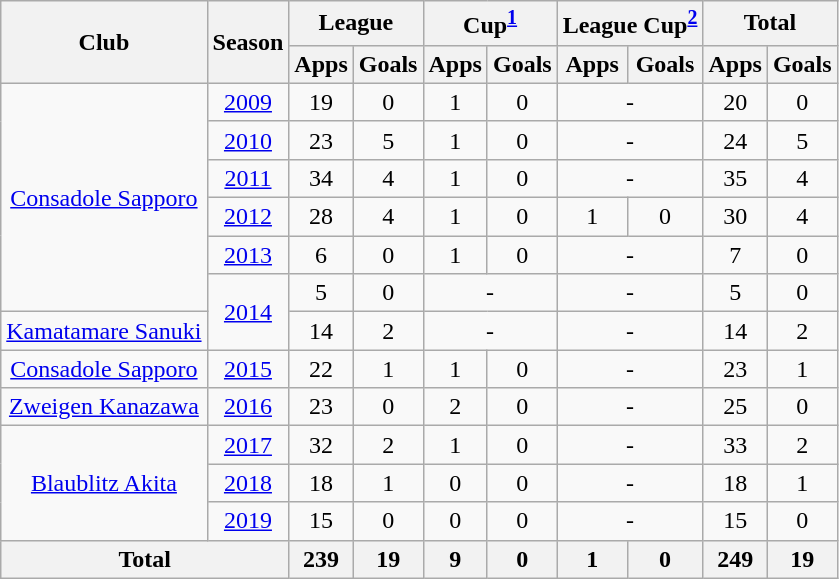<table class="wikitable" style="text-align:center;">
<tr>
<th rowspan="2">Club</th>
<th rowspan="2">Season</th>
<th colspan="2">League</th>
<th colspan="2">Cup<sup><a href='#'>1</a></sup></th>
<th colspan="2">League Cup<sup><a href='#'>2</a></sup></th>
<th colspan="2">Total</th>
</tr>
<tr>
<th>Apps</th>
<th>Goals</th>
<th>Apps</th>
<th>Goals</th>
<th>Apps</th>
<th>Goals</th>
<th>Apps</th>
<th>Goals</th>
</tr>
<tr>
<td rowspan="6"><a href='#'>Consadole Sapporo</a></td>
<td><a href='#'>2009</a></td>
<td>19</td>
<td>0</td>
<td>1</td>
<td>0</td>
<td colspan="2">-</td>
<td>20</td>
<td>0</td>
</tr>
<tr>
<td><a href='#'>2010</a></td>
<td>23</td>
<td>5</td>
<td>1</td>
<td>0</td>
<td colspan="2">-</td>
<td>24</td>
<td>5</td>
</tr>
<tr>
<td><a href='#'>2011</a></td>
<td>34</td>
<td>4</td>
<td>1</td>
<td>0</td>
<td colspan="2">-</td>
<td>35</td>
<td>4</td>
</tr>
<tr>
<td><a href='#'>2012</a></td>
<td>28</td>
<td>4</td>
<td>1</td>
<td>0</td>
<td>1</td>
<td>0</td>
<td>30</td>
<td>4</td>
</tr>
<tr>
<td><a href='#'>2013</a></td>
<td>6</td>
<td>0</td>
<td>1</td>
<td>0</td>
<td colspan="2">-</td>
<td>7</td>
<td>0</td>
</tr>
<tr>
<td rowspan="2"><a href='#'>2014</a></td>
<td>5</td>
<td>0</td>
<td colspan="2">-</td>
<td colspan="2">-</td>
<td>5</td>
<td>0</td>
</tr>
<tr>
<td><a href='#'>Kamatamare Sanuki</a></td>
<td>14</td>
<td>2</td>
<td colspan="2">-</td>
<td colspan="2">-</td>
<td>14</td>
<td>2</td>
</tr>
<tr>
<td><a href='#'>Consadole Sapporo</a></td>
<td><a href='#'>2015</a></td>
<td>22</td>
<td>1</td>
<td>1</td>
<td>0</td>
<td colspan="2">-</td>
<td>23</td>
<td>1</td>
</tr>
<tr>
<td><a href='#'>Zweigen Kanazawa</a></td>
<td><a href='#'>2016</a></td>
<td>23</td>
<td>0</td>
<td>2</td>
<td>0</td>
<td colspan="2">-</td>
<td>25</td>
<td>0</td>
</tr>
<tr>
<td rowspan="3"><a href='#'>Blaublitz Akita</a></td>
<td><a href='#'>2017</a></td>
<td>32</td>
<td>2</td>
<td>1</td>
<td>0</td>
<td colspan="2">-</td>
<td>33</td>
<td>2</td>
</tr>
<tr>
<td><a href='#'>2018</a></td>
<td>18</td>
<td>1</td>
<td>0</td>
<td>0</td>
<td colspan="2">-</td>
<td>18</td>
<td>1</td>
</tr>
<tr>
<td><a href='#'>2019</a></td>
<td>15</td>
<td>0</td>
<td>0</td>
<td>0</td>
<td colspan="2">-</td>
<td>15</td>
<td>0</td>
</tr>
<tr>
<th colspan="2">Total</th>
<th>239</th>
<th>19</th>
<th>9</th>
<th>0</th>
<th>1</th>
<th>0</th>
<th>249</th>
<th>19</th>
</tr>
</table>
